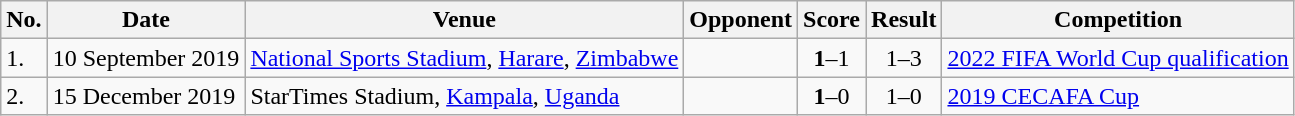<table class="wikitable">
<tr>
<th>No.</th>
<th>Date</th>
<th>Venue</th>
<th>Opponent</th>
<th>Score</th>
<th>Result</th>
<th>Competition</th>
</tr>
<tr>
<td>1.</td>
<td>10 September 2019</td>
<td><a href='#'>National Sports Stadium</a>, <a href='#'>Harare</a>, <a href='#'>Zimbabwe</a></td>
<td></td>
<td align=center><strong>1</strong>–1</td>
<td align=center>1–3</td>
<td><a href='#'>2022 FIFA World Cup qualification</a></td>
</tr>
<tr>
<td>2.</td>
<td>15 December 2019</td>
<td>StarTimes Stadium, <a href='#'>Kampala</a>, <a href='#'>Uganda</a></td>
<td></td>
<td align=center><strong>1</strong>–0</td>
<td align=center>1–0</td>
<td><a href='#'>2019 CECAFA Cup</a></td>
</tr>
</table>
